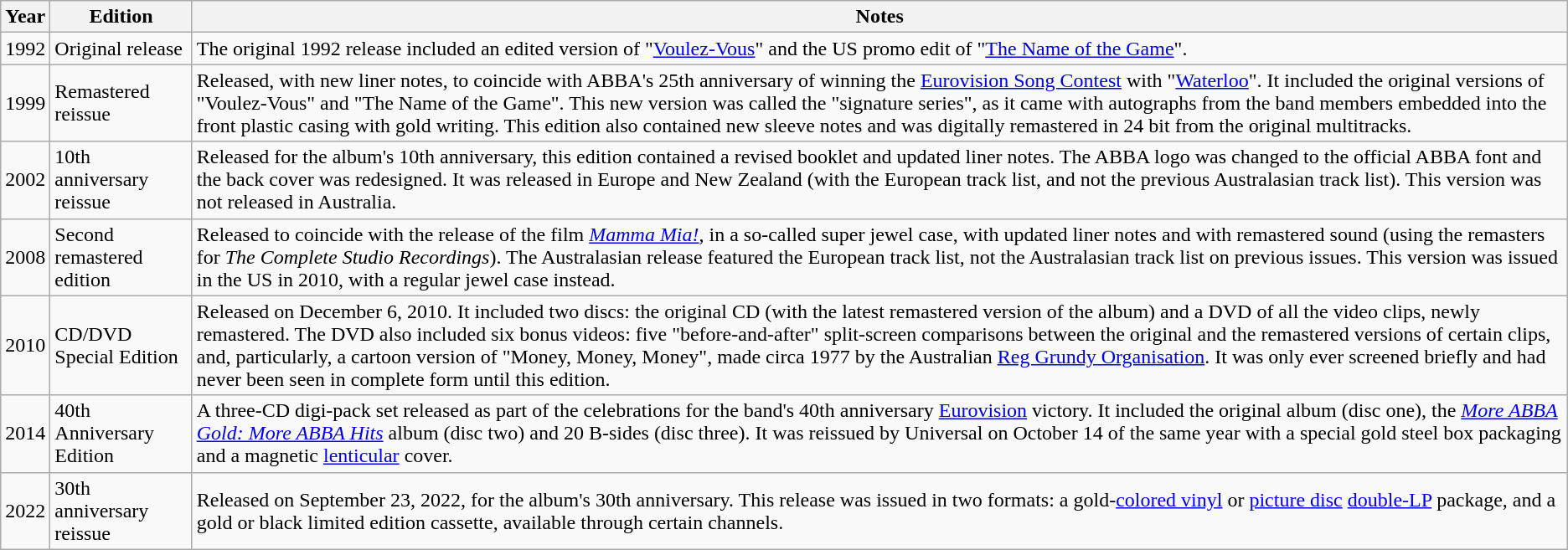<table class="wikitable sortable">
<tr>
<th bgcolor="#efefef">Year</th>
<th bgcolor="#efefef">Edition</th>
<th bgcolor="#efefef">Notes</th>
</tr>
<tr>
<td align="center">1992</td>
<td>Original release</td>
<td>The original 1992 release included an edited version of "<a href='#'>Voulez-Vous</a>" and the US promo edit of "<a href='#'>The Name of the Game</a>".</td>
</tr>
<tr>
<td align="center">1999</td>
<td>Remastered reissue</td>
<td>Released, with new liner notes, to coincide with ABBA's 25th anniversary of winning the <a href='#'>Eurovision Song Contest</a> with "<a href='#'>Waterloo</a>". It included the original versions of "Voulez-Vous" and "The Name of the Game". This new version was called the "signature series", as it came with autographs from the band members embedded into the front plastic casing with gold writing. This edition also contained new sleeve notes and was digitally remastered in 24 bit from the original multitracks.</td>
</tr>
<tr>
<td align="center">2002</td>
<td>10th anniversary reissue</td>
<td>Released for the album's 10th anniversary, this edition contained a revised booklet and updated liner notes. The ABBA logo was changed to the official ABBA font and the back cover was redesigned. It was released in Europe and New Zealand (with the European track list, and not the previous Australasian track list). This version was not released in Australia.</td>
</tr>
<tr>
<td align="center">2008</td>
<td>Second remastered edition</td>
<td>Released to coincide with the release of the film <em><a href='#'>Mamma Mia!</a></em>, in a so-called super jewel case, with updated liner notes and with remastered sound (using the remasters for <em>The Complete Studio Recordings</em>). The Australasian release featured the European track list, not the Australasian track list on previous issues. This version was issued in the US in 2010, with a regular jewel case instead.</td>
</tr>
<tr>
<td align="center">2010</td>
<td>CD/DVD Special Edition</td>
<td>Released on December 6, 2010. It included two discs: the original CD (with the latest remastered version of the album) and a DVD of all the video clips, newly remastered. The DVD also included six bonus videos: five "before-and-after" split-screen comparisons between the original and the remastered versions of certain clips, and, particularly, a cartoon version of "Money, Money, Money", made circa 1977 by the Australian <a href='#'>Reg Grundy Organisation</a>. It was only ever screened briefly and had never been seen in complete form until this edition.</td>
</tr>
<tr>
<td align="center">2014</td>
<td>40th Anniversary Edition</td>
<td>A three-CD digi-pack set released as part of the celebrations for the band's 40th anniversary <a href='#'>Eurovision</a> victory. It included the original album (disc one), the <em><a href='#'>More ABBA Gold: More ABBA Hits</a></em> album (disc two) and 20 B-sides (disc three). It was reissued by Universal on October 14 of the same year with a special gold steel box packaging and a magnetic <a href='#'>lenticular</a> cover.</td>
</tr>
<tr>
<td>2022</td>
<td>30th anniversary reissue</td>
<td>Released on September 23, 2022, for the album's 30th anniversary. This release was issued in two formats: a gold-<a href='#'>colored vinyl</a> or <a href='#'>picture disc</a> <a href='#'>double-LP</a> package, and a gold or black limited edition cassette, available through certain channels.</td>
</tr>
</table>
